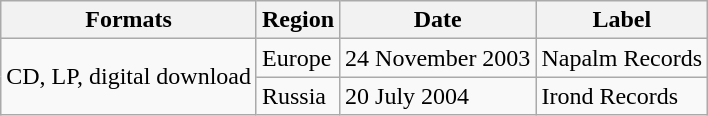<table class="wikitable plainrowheaders">
<tr>
<th scope="col">Formats</th>
<th scope="col">Region</th>
<th scope="col">Date</th>
<th scope="col">Label</th>
</tr>
<tr>
<td rowspan=2>CD, LP, digital download</td>
<td>Europe</td>
<td>24 November 2003</td>
<td>Napalm Records</td>
</tr>
<tr>
<td>Russia</td>
<td>20 July 2004</td>
<td>Irond Records</td>
</tr>
</table>
